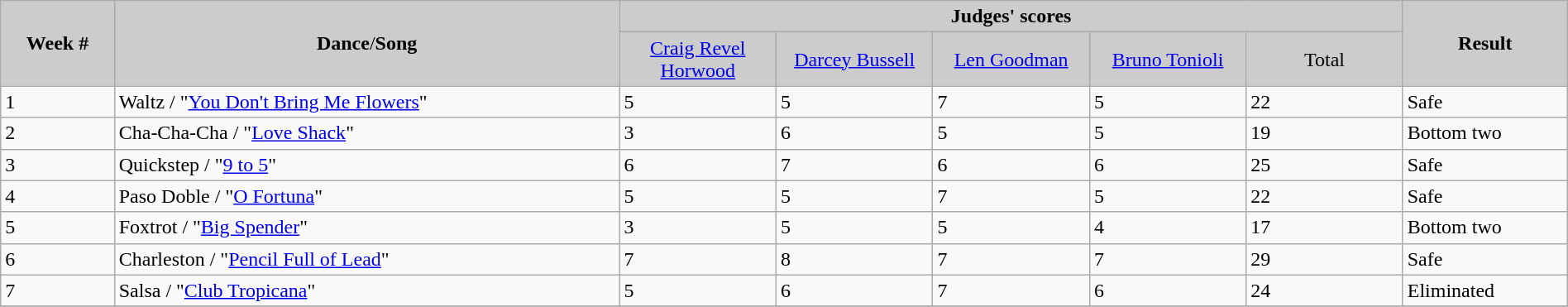<table class="wikitable" style="margin:auto;">
<tr style="text-align:Center; background:#ccc;">
<td rowspan="2"><strong>Week #</strong></td>
<td rowspan="2"><strong>Dance</strong>/<strong>Song</strong></td>
<td colspan="5"><strong>Judges' scores</strong></td>
<td rowspan="2"><strong>Result</strong></td>
</tr>
<tr style="text-align:center; background:#ccc;">
<td style="width:10%; "><a href='#'>Craig Revel Horwood</a></td>
<td style="width:10%; "><a href='#'>Darcey Bussell</a></td>
<td style="width:10%; "><a href='#'>Len Goodman</a></td>
<td style="width:10%; "><a href='#'>Bruno Tonioli</a></td>
<td style="width:10%; ">Total</td>
</tr>
<tr>
<td>1</td>
<td>Waltz / "<a href='#'>You Don't Bring Me Flowers</a>"</td>
<td>5</td>
<td>5</td>
<td>7</td>
<td>5</td>
<td>22</td>
<td>Safe</td>
</tr>
<tr>
<td>2</td>
<td>Cha-Cha-Cha / "<a href='#'>Love Shack</a>"</td>
<td>3</td>
<td>6</td>
<td>5</td>
<td>5</td>
<td>19</td>
<td>Bottom two</td>
</tr>
<tr>
<td>3</td>
<td>Quickstep / "<a href='#'>9 to 5</a>"</td>
<td>6</td>
<td>7</td>
<td>6</td>
<td>6</td>
<td>25</td>
<td>Safe</td>
</tr>
<tr>
<td>4</td>
<td>Paso Doble / "<a href='#'>O Fortuna</a>"</td>
<td>5</td>
<td>5</td>
<td>7</td>
<td>5</td>
<td>22</td>
<td>Safe</td>
</tr>
<tr>
<td>5</td>
<td>Foxtrot / "<a href='#'>Big Spender</a>"</td>
<td>3</td>
<td>5</td>
<td>5</td>
<td>4</td>
<td>17</td>
<td>Bottom two</td>
</tr>
<tr>
<td>6</td>
<td>Charleston / "<a href='#'>Pencil Full of Lead</a>"</td>
<td>7</td>
<td>8</td>
<td>7</td>
<td>7</td>
<td>29</td>
<td>Safe</td>
</tr>
<tr>
<td>7</td>
<td>Salsa / "<a href='#'>Club Tropicana</a>"</td>
<td>5</td>
<td>6</td>
<td>7</td>
<td>6</td>
<td>24</td>
<td>Eliminated</td>
</tr>
<tr>
</tr>
</table>
